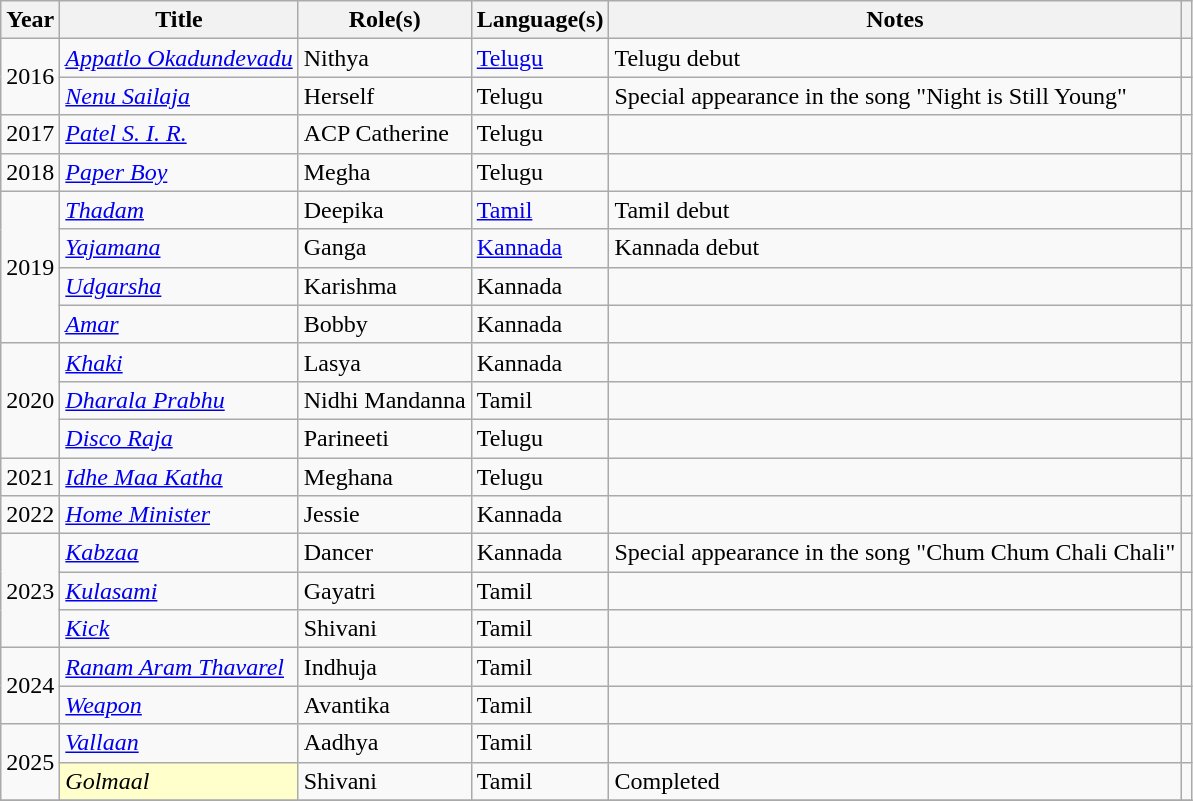<table class="wikitable sortable">
<tr>
<th>Year</th>
<th>Title</th>
<th>Role(s)</th>
<th>Language(s)</th>
<th>Notes</th>
<th></th>
</tr>
<tr>
<td rowspan="2">2016</td>
<td><em><a href='#'>Appatlo Okadundevadu</a></em></td>
<td>Nithya</td>
<td><a href='#'>Telugu</a></td>
<td>Telugu debut</td>
<td></td>
</tr>
<tr>
<td><em><a href='#'>Nenu Sailaja</a></em></td>
<td>Herself</td>
<td>Telugu</td>
<td>Special appearance in the song "Night is Still Young"</td>
<td></td>
</tr>
<tr>
<td>2017</td>
<td><em><a href='#'>Patel S. I. R.</a></em></td>
<td>ACP Catherine</td>
<td>Telugu</td>
<td></td>
<td></td>
</tr>
<tr>
<td>2018</td>
<td><em><a href='#'>Paper Boy</a></em></td>
<td>Megha</td>
<td>Telugu</td>
<td></td>
<td></td>
</tr>
<tr>
<td rowspan="4">2019</td>
<td><em><a href='#'>Thadam</a></em></td>
<td>Deepika</td>
<td><a href='#'>Tamil</a></td>
<td>Tamil debut</td>
<td></td>
</tr>
<tr>
<td><em><a href='#'>Yajamana</a></em></td>
<td>Ganga</td>
<td><a href='#'>Kannada</a></td>
<td>Kannada debut</td>
<td></td>
</tr>
<tr>
<td><em><a href='#'>Udgarsha</a></em></td>
<td>Karishma</td>
<td>Kannada</td>
<td></td>
<td></td>
</tr>
<tr>
<td><em><a href='#'>Amar</a></em></td>
<td>Bobby</td>
<td>Kannada</td>
<td></td>
<td></td>
</tr>
<tr>
<td rowspan="3">2020</td>
<td><em><a href='#'>Khaki</a></em></td>
<td>Lasya</td>
<td>Kannada</td>
<td></td>
<td></td>
</tr>
<tr>
<td><em><a href='#'>Dharala Prabhu</a></em></td>
<td>Nidhi Mandanna</td>
<td>Tamil</td>
<td></td>
<td></td>
</tr>
<tr>
<td><em><a href='#'>Disco Raja</a></em></td>
<td>Parineeti</td>
<td>Telugu</td>
<td></td>
<td></td>
</tr>
<tr>
<td>2021</td>
<td><em><a href='#'>Idhe Maa Katha</a></em></td>
<td>Meghana</td>
<td>Telugu</td>
<td></td>
<td></td>
</tr>
<tr>
<td>2022</td>
<td><em><a href='#'>Home Minister</a></em></td>
<td>Jessie</td>
<td>Kannada</td>
<td></td>
<td></td>
</tr>
<tr>
<td rowspan="3">2023</td>
<td><em><a href='#'>Kabzaa</a></em></td>
<td>Dancer</td>
<td>Kannada</td>
<td>Special appearance in the song "Chum Chum Chali Chali"</td>
<td></td>
</tr>
<tr>
<td><em><a href='#'>Kulasami</a></em></td>
<td>Gayatri</td>
<td>Tamil</td>
<td></td>
<td></td>
</tr>
<tr>
<td><em><a href='#'>Kick</a></em></td>
<td>Shivani</td>
<td>Tamil</td>
<td></td>
<td></td>
</tr>
<tr>
<td rowspan="2">2024</td>
<td><em><a href='#'>Ranam Aram Thavarel</a></em></td>
<td>Indhuja</td>
<td>Tamil</td>
<td></td>
<td></td>
</tr>
<tr>
<td><em><a href='#'>Weapon</a></em></td>
<td>Avantika</td>
<td>Tamil</td>
<td></td>
<td></td>
</tr>
<tr>
<td rowspan="2">2025</td>
<td><em><a href='#'>Vallaan</a></em></td>
<td>Aadhya</td>
<td>Tamil</td>
<td></td>
<td></td>
</tr>
<tr>
<td style="background:#FFFFCC;"><em>Golmaal</em> </td>
<td>Shivani</td>
<td>Tamil</td>
<td>Completed</td>
<td></td>
</tr>
<tr>
</tr>
</table>
